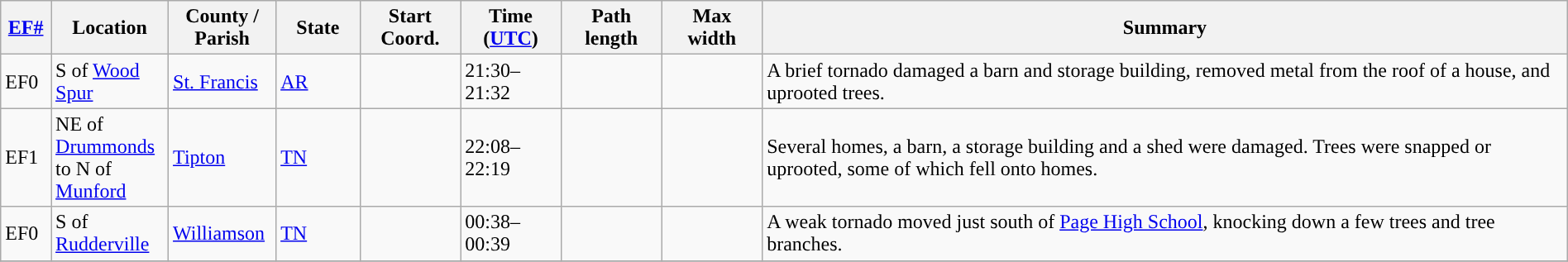<table class="wikitable sortable" style="width:100%;">
<tr>
<th scope="col"  style="width:3%; text-align:center;"><a href='#'>EF#</a></th>
<th scope="col"  style="width:7%; text-align:center;" class="unsortable">Location</th>
<th scope="col"  style="width:6%; text-align:center;" class="unsortable">County / Parish</th>
<th scope="col"  style="width:5%; text-align:center;">State</th>
<th scope="col"  style="width:6%; text-align:center;">Start Coord.</th>
<th scope="col"  style="width:6%; text-align:center;">Time (<a href='#'>UTC</a>)</th>
<th scope="col"  style="width:6%; text-align:center;">Path length</th>
<th scope="col"  style="width:6%; text-align:center;">Max width</th>
<th scope="col" class="unsortable" style="width:48%; text-align:center;">Summary</th>
</tr>
<tr>
<td>EF0</td>
<td>S of <a href='#'>Wood Spur</a></td>
<td><a href='#'>St. Francis</a></td>
<td><a href='#'>AR</a></td>
<td></td>
<td>21:30–21:32</td>
<td></td>
<td></td>
<td>A brief tornado damaged a barn and storage building, removed metal from the roof of a house, and uprooted trees.</td>
</tr>
<tr>
<td>EF1</td>
<td>NE of <a href='#'>Drummonds</a> to N of <a href='#'>Munford</a></td>
<td><a href='#'>Tipton</a></td>
<td><a href='#'>TN</a></td>
<td></td>
<td>22:08–22:19</td>
<td></td>
<td></td>
<td>Several homes, a barn, a storage building and a shed were damaged. Trees were snapped or uprooted, some of which fell onto homes.</td>
</tr>
<tr>
<td>EF0</td>
<td>S of <a href='#'>Rudderville</a></td>
<td><a href='#'>Williamson</a></td>
<td><a href='#'>TN</a></td>
<td></td>
<td>00:38–00:39</td>
<td></td>
<td></td>
<td>A weak tornado moved just south of <a href='#'>Page High School</a>, knocking down a few trees and tree branches.</td>
</tr>
<tr>
</tr>
</table>
